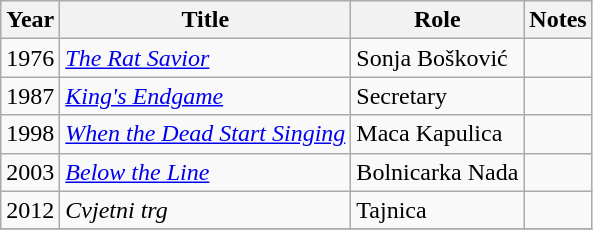<table class="wikitable sortable">
<tr>
<th>Year</th>
<th>Title</th>
<th>Role</th>
<th class="unsortable">Notes</th>
</tr>
<tr>
<td>1976</td>
<td><em><a href='#'>The Rat Savior</a></em></td>
<td>Sonja Bošković</td>
<td></td>
</tr>
<tr>
<td>1987</td>
<td><em><a href='#'>King's Endgame</a></em></td>
<td>Secretary</td>
<td></td>
</tr>
<tr>
<td>1998</td>
<td><em><a href='#'>When the Dead Start Singing</a></em></td>
<td>Maca Kapulica</td>
<td></td>
</tr>
<tr>
<td>2003</td>
<td><em><a href='#'>Below the Line</a></em></td>
<td>Bolnicarka Nada</td>
<td></td>
</tr>
<tr>
<td>2012</td>
<td><em>Cvjetni trg</em></td>
<td>Tajnica</td>
<td></td>
</tr>
<tr>
</tr>
</table>
